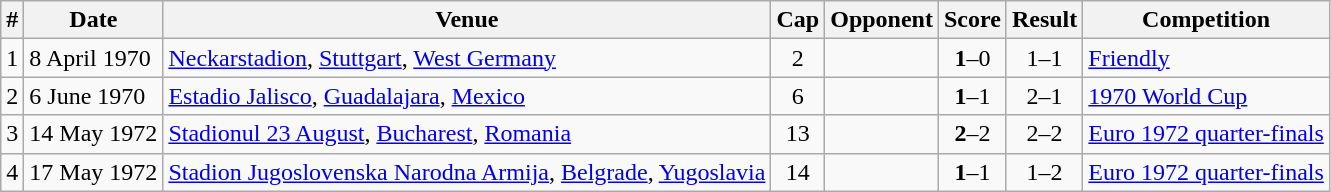<table class="wikitable sortable">
<tr>
<th>#</th>
<th>Date</th>
<th>Venue</th>
<th>Cap</th>
<th>Opponent</th>
<th>Score</th>
<th>Result</th>
<th>Competition</th>
</tr>
<tr>
<td>1</td>
<td>8 April 1970</td>
<td><a href='#'>Neckarstadion</a>, <a href='#'>Stuttgart</a>, <a href='#'>West Germany</a></td>
<td align=center>2</td>
<td></td>
<td align=center><strong>1</strong>–0</td>
<td align=center>1–1</td>
<td><a href='#'>Friendly</a></td>
</tr>
<tr>
<td>2</td>
<td>6 June 1970</td>
<td><a href='#'>Estadio Jalisco</a>, <a href='#'>Guadalajara</a>, <a href='#'>Mexico</a></td>
<td align=center>6</td>
<td></td>
<td align=center><strong>1</strong>–1</td>
<td align=center>2–1</td>
<td><a href='#'>1970 World Cup</a></td>
</tr>
<tr>
<td>3</td>
<td>14 May 1972</td>
<td><a href='#'>Stadionul 23 August</a>, <a href='#'>Bucharest</a>, <a href='#'>Romania</a></td>
<td align=center>13</td>
<td></td>
<td align=center><strong>2</strong>–2</td>
<td align=center>2–2</td>
<td><a href='#'>Euro 1972 quarter-finals</a></td>
</tr>
<tr>
<td>4</td>
<td>17 May 1972</td>
<td><a href='#'>Stadion Jugoslovenska Narodna Armija</a>, <a href='#'>Belgrade</a>, <a href='#'>Yugoslavia</a></td>
<td align=center>14</td>
<td></td>
<td align=center><strong>1</strong>–1</td>
<td align=center>1–2</td>
<td><a href='#'>Euro 1972 quarter-finals</a></td>
</tr>
</table>
